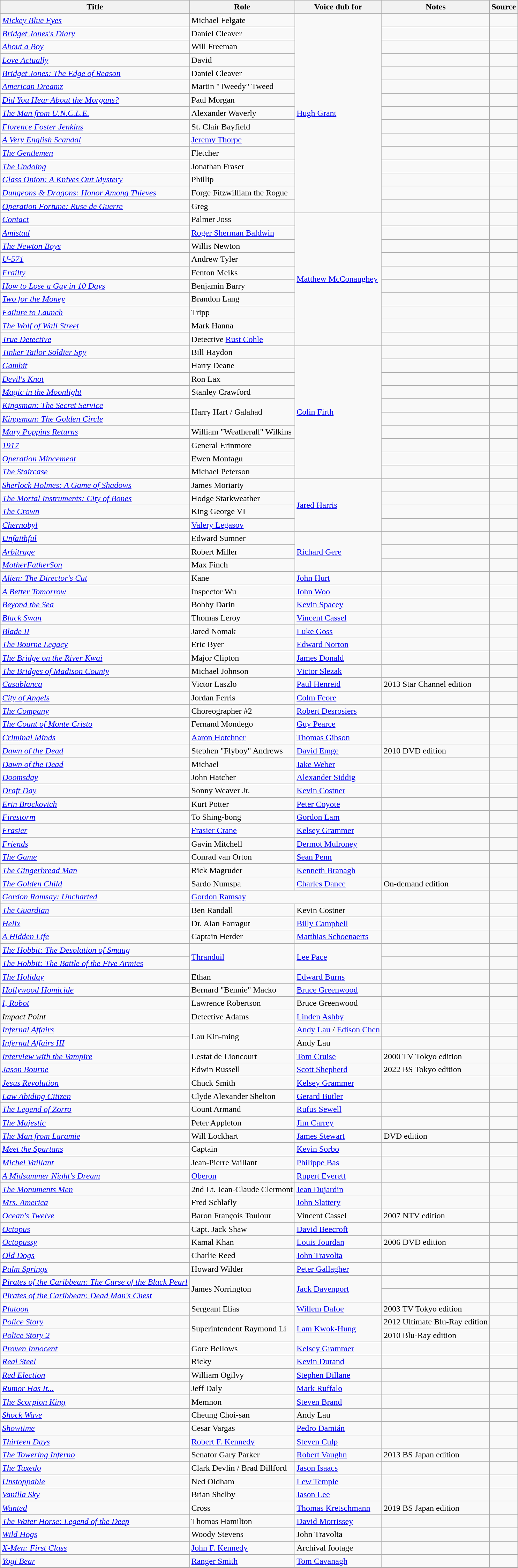<table class="wikitable sortable plainrowheaders">
<tr>
<th>Title</th>
<th>Role</th>
<th>Voice dub for</th>
<th class="unsortable">Notes</th>
<th class="unsortable">Source</th>
</tr>
<tr>
<td><em><a href='#'>Mickey Blue Eyes</a></em></td>
<td>Michael Felgate</td>
<td rowspan="15"><a href='#'>Hugh Grant</a></td>
<td></td>
<td></td>
</tr>
<tr>
<td><em><a href='#'>Bridget Jones's Diary</a></em></td>
<td>Daniel Cleaver</td>
<td></td>
<td></td>
</tr>
<tr>
<td><em><a href='#'>About a Boy</a></em></td>
<td>Will Freeman</td>
<td></td>
<td></td>
</tr>
<tr>
<td><em><a href='#'>Love Actually</a></em></td>
<td>David</td>
<td></td>
<td></td>
</tr>
<tr>
<td><em><a href='#'>Bridget Jones: The Edge of Reason</a></em></td>
<td>Daniel Cleaver</td>
<td></td>
<td></td>
</tr>
<tr>
<td><em><a href='#'>American Dreamz</a></em></td>
<td>Martin "Tweedy" Tweed</td>
<td></td>
<td></td>
</tr>
<tr>
<td><em><a href='#'>Did You Hear About the Morgans?</a></em></td>
<td>Paul Morgan</td>
<td></td>
<td></td>
</tr>
<tr>
<td><em><a href='#'>The Man from U.N.C.L.E.</a></em></td>
<td>Alexander Waverly</td>
<td></td>
<td></td>
</tr>
<tr>
<td><em><a href='#'>Florence Foster Jenkins</a></em></td>
<td>St. Clair Bayfield</td>
<td></td>
<td></td>
</tr>
<tr>
<td><em><a href='#'>A Very English Scandal</a></em></td>
<td><a href='#'>Jeremy Thorpe</a></td>
<td></td>
<td></td>
</tr>
<tr>
<td><em><a href='#'>The Gentlemen</a></em></td>
<td>Fletcher</td>
<td></td>
<td></td>
</tr>
<tr>
<td><em><a href='#'>The Undoing</a></em></td>
<td>Jonathan Fraser</td>
<td></td>
<td></td>
</tr>
<tr>
<td><em><a href='#'>Glass Onion: A Knives Out Mystery</a></em></td>
<td>Phillip</td>
<td></td>
<td></td>
</tr>
<tr>
<td><em><a href='#'>Dungeons & Dragons: Honor Among Thieves</a></em></td>
<td>Forge Fitzwilliam the Rogue</td>
<td></td>
<td></td>
</tr>
<tr>
<td><em><a href='#'>Operation Fortune: Ruse de Guerre</a></em></td>
<td>Greg</td>
<td></td>
<td></td>
</tr>
<tr>
<td><em><a href='#'>Contact</a></em></td>
<td>Palmer Joss</td>
<td rowspan="10"><a href='#'>Matthew McConaughey</a></td>
<td></td>
<td></td>
</tr>
<tr>
<td><em><a href='#'>Amistad</a></em></td>
<td><a href='#'>Roger Sherman Baldwin</a></td>
<td></td>
<td></td>
</tr>
<tr>
<td><em><a href='#'>The Newton Boys</a></em></td>
<td>Willis Newton</td>
<td></td>
<td></td>
</tr>
<tr>
<td><em><a href='#'>U-571</a></em></td>
<td>Andrew Tyler</td>
<td></td>
<td></td>
</tr>
<tr>
<td><em><a href='#'>Frailty</a></em></td>
<td>Fenton Meiks</td>
<td></td>
<td></td>
</tr>
<tr>
<td><em><a href='#'>How to Lose a Guy in 10 Days</a></em></td>
<td>Benjamin Barry</td>
<td></td>
<td></td>
</tr>
<tr>
<td><em><a href='#'>Two for the Money</a></em></td>
<td>Brandon Lang</td>
<td></td>
<td></td>
</tr>
<tr>
<td><em><a href='#'>Failure to Launch</a></em></td>
<td>Tripp</td>
<td></td>
<td></td>
</tr>
<tr>
<td><em><a href='#'>The Wolf of Wall Street</a></em></td>
<td>Mark Hanna</td>
<td></td>
<td></td>
</tr>
<tr>
<td><em><a href='#'>True Detective</a></em></td>
<td>Detective <a href='#'>Rust Cohle</a></td>
<td></td>
<td></td>
</tr>
<tr>
<td><em><a href='#'>Tinker Tailor Soldier Spy</a></em></td>
<td>Bill Haydon</td>
<td rowspan="10"><a href='#'>Colin Firth</a></td>
<td></td>
<td></td>
</tr>
<tr>
<td><em><a href='#'>Gambit</a></em></td>
<td>Harry Deane</td>
<td></td>
<td></td>
</tr>
<tr>
<td><em><a href='#'>Devil's Knot</a></em></td>
<td>Ron Lax</td>
<td></td>
<td></td>
</tr>
<tr>
<td><em><a href='#'>Magic in the Moonlight</a></em></td>
<td>Stanley Crawford</td>
<td></td>
<td></td>
</tr>
<tr>
<td><em><a href='#'>Kingsman: The Secret Service</a></em></td>
<td rowspan="2">Harry Hart / Galahad</td>
<td></td>
<td></td>
</tr>
<tr>
<td><em><a href='#'>Kingsman: The Golden Circle</a></em></td>
<td></td>
<td></td>
</tr>
<tr>
<td><em><a href='#'>Mary Poppins Returns</a></em></td>
<td>William "Weatherall" Wilkins</td>
<td></td>
<td></td>
</tr>
<tr>
<td><em><a href='#'>1917</a></em></td>
<td>General Erinmore</td>
<td></td>
<td></td>
</tr>
<tr>
<td><em><a href='#'>Operation Mincemeat</a></em></td>
<td>Ewen Montagu</td>
<td></td>
<td></td>
</tr>
<tr>
<td><em><a href='#'>The Staircase</a></em></td>
<td>Michael Peterson</td>
<td></td>
<td></td>
</tr>
<tr>
<td><em><a href='#'>Sherlock Holmes: A Game of Shadows</a></em></td>
<td>James Moriarty</td>
<td rowspan="4"><a href='#'>Jared Harris</a></td>
<td></td>
<td></td>
</tr>
<tr>
<td><em><a href='#'>The Mortal Instruments: City of Bones</a></em></td>
<td>Hodge Starkweather</td>
<td></td>
<td></td>
</tr>
<tr>
<td><em><a href='#'>The Crown</a></em></td>
<td>King George VI</td>
<td></td>
<td></td>
</tr>
<tr>
<td><em><a href='#'>Chernobyl</a></em></td>
<td><a href='#'>Valery Legasov</a></td>
<td></td>
<td></td>
</tr>
<tr>
<td><em><a href='#'>Unfaithful</a></em></td>
<td>Edward Sumner</td>
<td rowspan="3"><a href='#'>Richard Gere</a></td>
<td></td>
<td></td>
</tr>
<tr>
<td><em><a href='#'>Arbitrage</a></em></td>
<td>Robert Miller</td>
<td></td>
<td></td>
</tr>
<tr>
<td><em><a href='#'>MotherFatherSon</a></em></td>
<td>Max Finch</td>
<td></td>
<td></td>
</tr>
<tr>
<td><em><a href='#'>Alien: The Director's Cut</a></em></td>
<td>Kane</td>
<td><a href='#'>John Hurt</a></td>
<td></td>
<td></td>
</tr>
<tr>
<td><em><a href='#'>A Better Tomorrow</a></em></td>
<td>Inspector Wu</td>
<td><a href='#'>John Woo</a></td>
<td></td>
<td></td>
</tr>
<tr>
<td><em><a href='#'>Beyond the Sea</a></em></td>
<td>Bobby Darin</td>
<td><a href='#'>Kevin Spacey</a></td>
<td></td>
<td></td>
</tr>
<tr>
<td><em><a href='#'>Black Swan</a></em></td>
<td>Thomas Leroy</td>
<td><a href='#'>Vincent Cassel</a></td>
<td></td>
<td></td>
</tr>
<tr>
<td><em><a href='#'>Blade II</a></em></td>
<td>Jared Nomak</td>
<td><a href='#'>Luke Goss</a></td>
<td></td>
<td></td>
</tr>
<tr>
<td><em><a href='#'>The Bourne Legacy</a></em></td>
<td>Eric Byer</td>
<td><a href='#'>Edward Norton</a></td>
<td></td>
<td></td>
</tr>
<tr>
<td><em><a href='#'>The Bridge on the River Kwai</a></em></td>
<td>Major Clipton</td>
<td><a href='#'>James Donald</a></td>
<td></td>
<td></td>
</tr>
<tr>
<td><em><a href='#'>The Bridges of Madison County</a></em></td>
<td>Michael Johnson</td>
<td><a href='#'>Victor Slezak</a></td>
<td></td>
<td></td>
</tr>
<tr>
<td><em><a href='#'>Casablanca</a></em></td>
<td>Victor Laszlo</td>
<td><a href='#'>Paul Henreid</a></td>
<td>2013 Star Channel edition</td>
<td></td>
</tr>
<tr>
<td><em><a href='#'>City of Angels</a></em></td>
<td>Jordan Ferris</td>
<td><a href='#'>Colm Feore</a></td>
<td></td>
<td></td>
</tr>
<tr>
<td><em><a href='#'>The Company</a></em></td>
<td>Choreographer #2</td>
<td><a href='#'>Robert Desrosiers</a></td>
<td></td>
<td></td>
</tr>
<tr>
<td><em><a href='#'>The Count of Monte Cristo</a></em></td>
<td>Fernand Mondego</td>
<td><a href='#'>Guy Pearce</a></td>
<td></td>
<td></td>
</tr>
<tr>
<td><em><a href='#'>Criminal Minds</a></em></td>
<td><a href='#'>Aaron Hotchner</a></td>
<td><a href='#'>Thomas Gibson</a></td>
<td></td>
<td></td>
</tr>
<tr>
<td><em><a href='#'>Dawn of the Dead</a></em></td>
<td>Stephen "Flyboy" Andrews</td>
<td><a href='#'>David Emge</a></td>
<td>2010 DVD edition</td>
<td></td>
</tr>
<tr>
<td><em><a href='#'>Dawn of the Dead</a></em></td>
<td>Michael</td>
<td><a href='#'>Jake Weber</a></td>
<td></td>
<td></td>
</tr>
<tr>
<td><em><a href='#'>Doomsday</a></em></td>
<td>John Hatcher</td>
<td><a href='#'>Alexander Siddig</a></td>
<td></td>
<td></td>
</tr>
<tr>
<td><em><a href='#'>Draft Day</a></em></td>
<td>Sonny Weaver Jr.</td>
<td><a href='#'>Kevin Costner</a></td>
<td></td>
<td></td>
</tr>
<tr>
<td><em><a href='#'>Erin Brockovich</a></em></td>
<td>Kurt Potter</td>
<td><a href='#'>Peter Coyote</a></td>
<td></td>
<td></td>
</tr>
<tr>
<td><em><a href='#'>Firestorm</a></em></td>
<td>To Shing-bong</td>
<td><a href='#'>Gordon Lam</a></td>
<td></td>
<td></td>
</tr>
<tr>
<td><em><a href='#'>Frasier</a></em></td>
<td><a href='#'>Frasier Crane</a></td>
<td><a href='#'>Kelsey Grammer</a></td>
<td></td>
<td></td>
</tr>
<tr>
<td><em><a href='#'>Friends</a></em></td>
<td>Gavin Mitchell</td>
<td><a href='#'>Dermot Mulroney</a></td>
<td></td>
<td></td>
</tr>
<tr>
<td><em><a href='#'>The Game</a></em></td>
<td>Conrad van Orton</td>
<td><a href='#'>Sean Penn</a></td>
<td></td>
<td></td>
</tr>
<tr>
<td><em><a href='#'>The Gingerbread Man</a></em></td>
<td>Rick Magruder</td>
<td><a href='#'>Kenneth Branagh</a></td>
<td></td>
<td></td>
</tr>
<tr>
<td><em><a href='#'>The Golden Child</a></em></td>
<td>Sardo Numspa</td>
<td><a href='#'>Charles Dance</a></td>
<td>On-demand edition</td>
<td></td>
</tr>
<tr>
<td><em><a href='#'>Gordon Ramsay: Uncharted</a></em></td>
<td colspan="2"><a href='#'>Gordon Ramsay</a></td>
<td></td>
<td></td>
</tr>
<tr>
<td><em><a href='#'>The Guardian</a></em></td>
<td>Ben Randall</td>
<td>Kevin Costner</td>
<td></td>
<td></td>
</tr>
<tr>
<td><em><a href='#'>Helix</a></em></td>
<td>Dr. Alan Farragut</td>
<td><a href='#'>Billy Campbell</a></td>
<td></td>
<td></td>
</tr>
<tr>
<td><em><a href='#'>A Hidden Life</a></em></td>
<td>Captain Herder</td>
<td><a href='#'>Matthias Schoenaerts</a></td>
<td></td>
<td></td>
</tr>
<tr>
<td><em><a href='#'>The Hobbit: The Desolation of Smaug</a></em></td>
<td rowspan="2"><a href='#'>Thranduil</a></td>
<td rowspan="2"><a href='#'>Lee Pace</a></td>
<td></td>
<td></td>
</tr>
<tr>
<td><em><a href='#'>The Hobbit: The Battle of the Five Armies</a></em></td>
<td></td>
<td></td>
</tr>
<tr>
<td><em><a href='#'>The Holiday</a></em></td>
<td>Ethan</td>
<td><a href='#'>Edward Burns</a></td>
<td></td>
<td></td>
</tr>
<tr>
<td><em><a href='#'>Hollywood Homicide</a></em></td>
<td>Bernard "Bennie" Macko</td>
<td><a href='#'>Bruce Greenwood</a></td>
<td></td>
<td></td>
</tr>
<tr>
<td><em><a href='#'>I, Robot</a></em></td>
<td>Lawrence Robertson</td>
<td>Bruce Greenwood</td>
<td></td>
<td></td>
</tr>
<tr>
<td><em>Impact Point</em></td>
<td>Detective Adams</td>
<td><a href='#'>Linden Ashby</a></td>
<td></td>
<td></td>
</tr>
<tr>
<td><em><a href='#'>Infernal Affairs</a></em></td>
<td rowspan="2">Lau Kin-ming</td>
<td><a href='#'>Andy Lau</a> / <a href='#'>Edison Chen</a></td>
<td></td>
<td></td>
</tr>
<tr>
<td><em><a href='#'>Infernal Affairs III</a></em></td>
<td>Andy Lau</td>
<td></td>
<td></td>
</tr>
<tr>
<td><em><a href='#'>Interview with the Vampire</a></em></td>
<td>Lestat de Lioncourt</td>
<td><a href='#'>Tom Cruise</a></td>
<td>2000 TV Tokyo edition</td>
<td></td>
</tr>
<tr>
<td><em><a href='#'>Jason Bourne</a></em></td>
<td>Edwin Russell</td>
<td><a href='#'>Scott Shepherd</a></td>
<td>2022 BS Tokyo edition</td>
<td></td>
</tr>
<tr>
<td><em><a href='#'>Jesus Revolution</a></em></td>
<td>Chuck Smith</td>
<td><a href='#'>Kelsey Grammer</a></td>
<td></td>
<td></td>
</tr>
<tr>
<td><em><a href='#'>Law Abiding Citizen</a></em></td>
<td>Clyde Alexander Shelton</td>
<td><a href='#'>Gerard Butler</a></td>
<td></td>
<td></td>
</tr>
<tr>
<td><em><a href='#'>The Legend of Zorro</a></em></td>
<td>Count Armand</td>
<td><a href='#'>Rufus Sewell</a></td>
<td></td>
<td></td>
</tr>
<tr>
<td><em><a href='#'>The Majestic</a></em></td>
<td>Peter Appleton</td>
<td><a href='#'>Jim Carrey</a></td>
<td></td>
<td></td>
</tr>
<tr>
<td><em><a href='#'>The Man from Laramie</a></em></td>
<td>Will Lockhart</td>
<td><a href='#'>James Stewart</a></td>
<td>DVD edition</td>
<td></td>
</tr>
<tr>
<td><em><a href='#'>Meet the Spartans</a></em></td>
<td>Captain</td>
<td><a href='#'>Kevin Sorbo</a></td>
<td></td>
<td></td>
</tr>
<tr>
<td><em><a href='#'>Michel Vaillant</a></em></td>
<td>Jean-Pierre Vaillant</td>
<td><a href='#'>Philippe Bas</a></td>
<td></td>
<td></td>
</tr>
<tr>
<td><em><a href='#'>A Midsummer Night's Dream</a></em></td>
<td><a href='#'>Oberon</a></td>
<td><a href='#'>Rupert Everett</a></td>
<td></td>
<td></td>
</tr>
<tr>
<td><em><a href='#'>The Monuments Men</a></em></td>
<td>2nd Lt. Jean-Claude Clermont</td>
<td><a href='#'>Jean Dujardin</a></td>
<td></td>
<td></td>
</tr>
<tr>
<td><em><a href='#'>Mrs. America</a></em></td>
<td>Fred Schlafly</td>
<td><a href='#'>John Slattery</a></td>
<td></td>
<td></td>
</tr>
<tr>
<td><em><a href='#'>Ocean's Twelve</a></em></td>
<td>Baron François Toulour</td>
<td>Vincent Cassel</td>
<td>2007 NTV edition</td>
<td></td>
</tr>
<tr>
<td><em><a href='#'>Octopus</a></em></td>
<td>Capt. Jack Shaw</td>
<td><a href='#'>David Beecroft</a></td>
<td></td>
<td></td>
</tr>
<tr>
<td><em><a href='#'>Octopussy</a></em></td>
<td>Kamal Khan</td>
<td><a href='#'>Louis Jourdan</a></td>
<td>2006 DVD edition</td>
<td></td>
</tr>
<tr>
<td><em><a href='#'>Old Dogs</a></em></td>
<td>Charlie Reed</td>
<td><a href='#'>John Travolta</a></td>
<td></td>
<td></td>
</tr>
<tr>
<td><em><a href='#'>Palm Springs</a></em></td>
<td>Howard Wilder</td>
<td><a href='#'>Peter Gallagher</a></td>
<td></td>
<td></td>
</tr>
<tr>
<td><em><a href='#'>Pirates of the Caribbean: The Curse of the Black Pearl</a></em></td>
<td rowspan="2">James Norrington</td>
<td rowspan="2"><a href='#'>Jack Davenport</a></td>
<td></td>
<td></td>
</tr>
<tr>
<td><em><a href='#'>Pirates of the Caribbean: Dead Man's Chest</a></em></td>
<td></td>
<td></td>
</tr>
<tr>
<td><em><a href='#'>Platoon</a></em></td>
<td>Sergeant Elias</td>
<td><a href='#'>Willem Dafoe</a></td>
<td>2003 TV Tokyo edition</td>
<td></td>
</tr>
<tr>
<td><em><a href='#'>Police Story</a></em></td>
<td rowspan="2">Superintendent Raymond Li</td>
<td rowspan="2"><a href='#'>Lam Kwok-Hung</a></td>
<td>2012 Ultimate Blu-Ray edition</td>
<td></td>
</tr>
<tr>
<td><em><a href='#'>Police Story 2</a></em></td>
<td>2010 Blu-Ray edition</td>
<td></td>
</tr>
<tr>
<td><em><a href='#'>Proven Innocent</a></em></td>
<td>Gore Bellows</td>
<td><a href='#'>Kelsey Grammer</a></td>
<td></td>
<td></td>
</tr>
<tr>
<td><em><a href='#'>Real Steel</a></em></td>
<td>Ricky</td>
<td><a href='#'>Kevin Durand</a></td>
<td></td>
<td></td>
</tr>
<tr>
<td><em><a href='#'>Red Election</a></em></td>
<td>William Ogilvy</td>
<td><a href='#'>Stephen Dillane</a></td>
<td></td>
<td></td>
</tr>
<tr>
<td><em><a href='#'>Rumor Has It...</a></em></td>
<td>Jeff Daly</td>
<td><a href='#'>Mark Ruffalo</a></td>
<td></td>
<td></td>
</tr>
<tr>
<td><em><a href='#'>The Scorpion King</a></em></td>
<td>Memnon</td>
<td><a href='#'>Steven Brand</a></td>
<td></td>
<td></td>
</tr>
<tr>
<td><em><a href='#'>Shock Wave</a></em></td>
<td>Cheung Choi-san</td>
<td>Andy Lau</td>
<td></td>
<td></td>
</tr>
<tr>
<td><em><a href='#'>Showtime</a></em></td>
<td>Cesar Vargas</td>
<td><a href='#'>Pedro Damián</a></td>
<td></td>
<td></td>
</tr>
<tr>
<td><em><a href='#'>Thirteen Days</a></em></td>
<td><a href='#'>Robert F. Kennedy</a></td>
<td><a href='#'>Steven Culp</a></td>
<td></td>
<td></td>
</tr>
<tr>
<td><em><a href='#'>The Towering Inferno</a></em></td>
<td>Senator Gary Parker</td>
<td><a href='#'>Robert Vaughn</a></td>
<td>2013 BS Japan edition</td>
<td></td>
</tr>
<tr>
<td><em><a href='#'>The Tuxedo</a></em></td>
<td>Clark Devlin / Brad Dillford</td>
<td><a href='#'>Jason Isaacs</a></td>
<td></td>
<td></td>
</tr>
<tr>
<td><em><a href='#'>Unstoppable</a></em></td>
<td>Ned Oldham</td>
<td><a href='#'>Lew Temple</a></td>
<td></td>
<td></td>
</tr>
<tr>
<td><em><a href='#'>Vanilla Sky</a></em></td>
<td>Brian Shelby</td>
<td><a href='#'>Jason Lee</a></td>
<td></td>
<td></td>
</tr>
<tr>
<td><em><a href='#'>Wanted</a></em></td>
<td>Cross</td>
<td><a href='#'>Thomas Kretschmann</a></td>
<td>2019 BS Japan edition</td>
<td></td>
</tr>
<tr>
<td><em><a href='#'>The Water Horse: Legend of the Deep</a></em></td>
<td>Thomas Hamilton</td>
<td><a href='#'>David Morrissey</a></td>
<td></td>
<td></td>
</tr>
<tr>
<td><em><a href='#'>Wild Hogs</a></em></td>
<td>Woody Stevens</td>
<td>John Travolta</td>
<td></td>
<td></td>
</tr>
<tr>
<td><em><a href='#'>X-Men: First Class</a></em></td>
<td><a href='#'>John F. Kennedy</a></td>
<td>Archival footage</td>
<td></td>
<td></td>
</tr>
<tr>
<td><em><a href='#'>Yogi Bear</a></em></td>
<td><a href='#'>Ranger Smith</a></td>
<td><a href='#'>Tom Cavanagh</a></td>
<td></td>
<td></td>
</tr>
<tr>
</tr>
</table>
